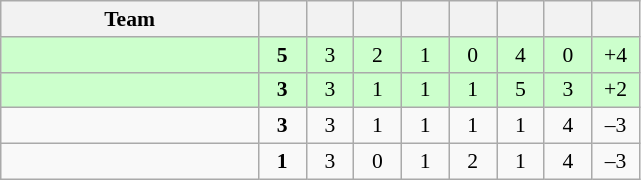<table class="wikitable" style="text-align: center; font-size: 90%;">
<tr>
<th width="165">Team</th>
<th width="25"></th>
<th width="25"></th>
<th width="25"></th>
<th width="25"></th>
<th width="25"></th>
<th width="25"></th>
<th width="25"></th>
<th width="25"></th>
</tr>
<tr style="background:#ccffcc">
<td style="text-align:left"></td>
<td><strong>5</strong></td>
<td>3</td>
<td>2</td>
<td>1</td>
<td>0</td>
<td>4</td>
<td>0</td>
<td>+4</td>
</tr>
<tr style="background:#ccffcc">
<td style="text-align:left"></td>
<td><strong>3</strong></td>
<td>3</td>
<td>1</td>
<td>1</td>
<td>1</td>
<td>5</td>
<td>3</td>
<td>+2</td>
</tr>
<tr>
<td style="text-align:left"></td>
<td><strong>3</strong></td>
<td>3</td>
<td>1</td>
<td>1</td>
<td>1</td>
<td>1</td>
<td>4</td>
<td>–3</td>
</tr>
<tr>
<td style="text-align:left"></td>
<td><strong>1</strong></td>
<td>3</td>
<td>0</td>
<td>1</td>
<td>2</td>
<td>1</td>
<td>4</td>
<td>–3</td>
</tr>
</table>
